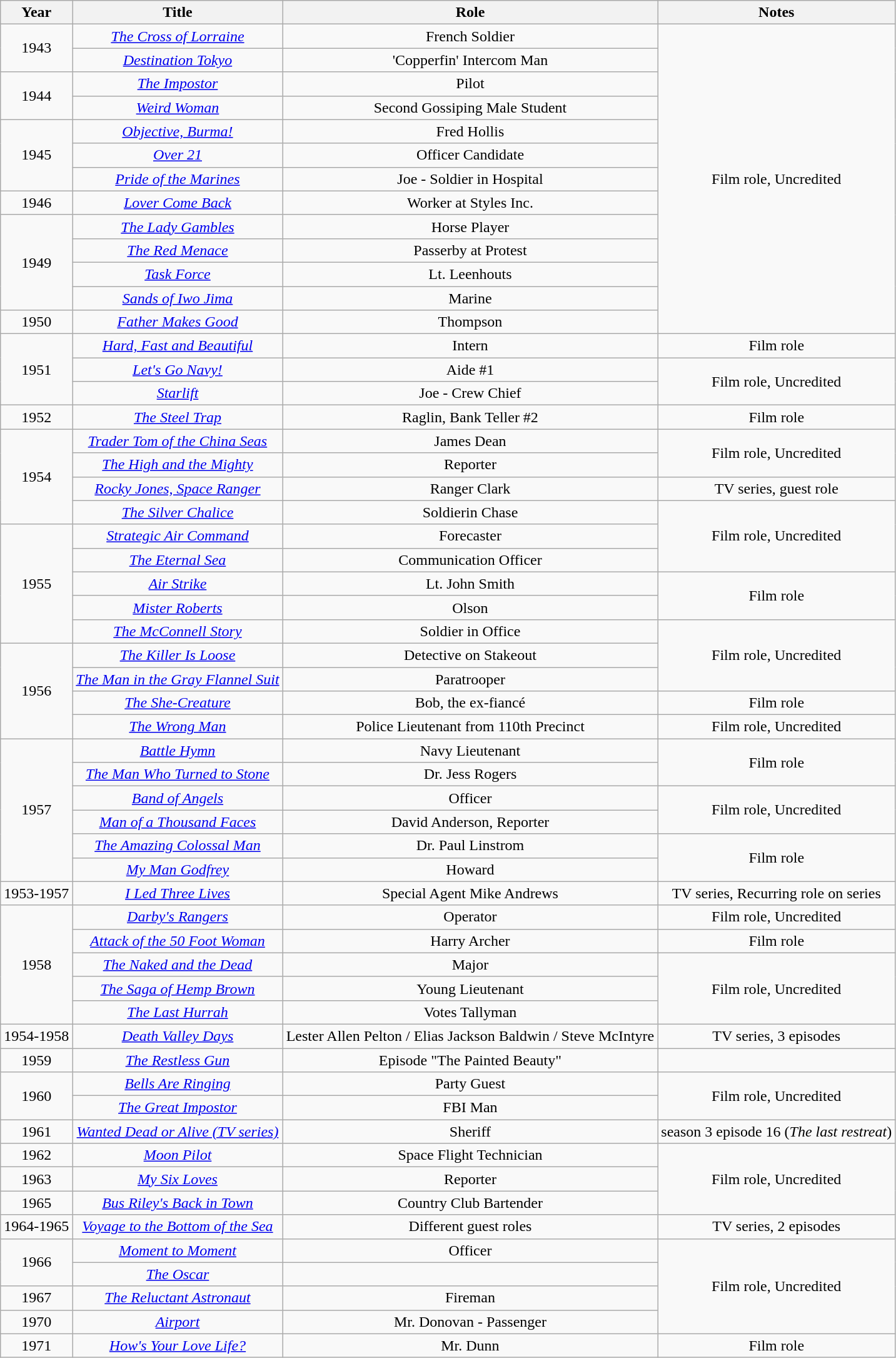<table class= "wikitable sortable" style="border 2px solid black;text-align:center;">
<tr>
<th>Year</th>
<th>Title</th>
<th>Role</th>
<th>Notes</th>
</tr>
<tr>
<td rowspan="2">1943</td>
<td><em><a href='#'>The Cross of Lorraine</a></em></td>
<td>French Soldier</td>
<td rowspan="13">Film role, Uncredited</td>
</tr>
<tr>
<td><em><a href='#'>Destination Tokyo</a></em></td>
<td>'Copperfin' Intercom Man</td>
</tr>
<tr>
<td rowspan="2">1944</td>
<td><em><a href='#'>The Impostor</a></em></td>
<td>Pilot</td>
</tr>
<tr>
<td><em><a href='#'>Weird Woman</a></em></td>
<td>Second Gossiping Male Student</td>
</tr>
<tr>
<td rowspan="3">1945</td>
<td><em><a href='#'>Objective, Burma!</a></em></td>
<td>Fred Hollis</td>
</tr>
<tr>
<td><em><a href='#'>Over 21</a></em></td>
<td>Officer Candidate</td>
</tr>
<tr>
<td><em><a href='#'>Pride of the Marines</a></em></td>
<td>Joe - Soldier in Hospital</td>
</tr>
<tr>
<td>1946</td>
<td><em><a href='#'>Lover Come Back</a></em></td>
<td>Worker at Styles Inc.</td>
</tr>
<tr>
<td rowspan="4">1949</td>
<td><em><a href='#'>The Lady Gambles</a></em></td>
<td>Horse Player</td>
</tr>
<tr>
<td><em><a href='#'>The Red Menace</a></em></td>
<td>Passerby at Protest</td>
</tr>
<tr>
<td><em><a href='#'>Task Force</a></em></td>
<td>Lt. Leenhouts</td>
</tr>
<tr>
<td><em><a href='#'>Sands of Iwo Jima</a></em></td>
<td>Marine</td>
</tr>
<tr>
<td>1950</td>
<td><em><a href='#'>Father Makes Good</a></em></td>
<td>Thompson</td>
</tr>
<tr>
<td rowspan="3">1951</td>
<td><em><a href='#'>Hard, Fast and Beautiful</a></em></td>
<td>Intern</td>
<td>Film role</td>
</tr>
<tr>
<td><em><a href='#'>Let's Go Navy!</a></em></td>
<td>Aide #1</td>
<td rowspan="2">Film role, Uncredited</td>
</tr>
<tr>
<td><em><a href='#'>Starlift</a></em></td>
<td>Joe - Crew Chief</td>
</tr>
<tr>
<td>1952</td>
<td><em><a href='#'>The Steel Trap</a></em></td>
<td>Raglin, Bank Teller #2</td>
<td>Film role</td>
</tr>
<tr>
<td rowspan="4">1954</td>
<td><em><a href='#'>Trader Tom of the China Seas</a></em></td>
<td>James Dean</td>
<td rowspan="2">Film role, Uncredited</td>
</tr>
<tr>
<td><em><a href='#'>The High and the Mighty</a></em></td>
<td>Reporter</td>
</tr>
<tr>
<td><em><a href='#'>Rocky Jones, Space Ranger</a></em></td>
<td>Ranger Clark</td>
<td>TV series, guest role</td>
</tr>
<tr>
<td><em><a href='#'>The Silver Chalice</a></em></td>
<td>Soldierin Chase</td>
<td rowspan="3">Film role, Uncredited</td>
</tr>
<tr>
<td rowspan="5">1955</td>
<td><em><a href='#'>Strategic Air Command</a></em></td>
<td>Forecaster</td>
</tr>
<tr>
<td><em><a href='#'>The Eternal Sea</a></em></td>
<td>Communication Officer</td>
</tr>
<tr>
<td><em><a href='#'>Air Strike</a></em></td>
<td>Lt. John Smith</td>
<td rowspan="2">Film role</td>
</tr>
<tr>
<td><em><a href='#'>Mister Roberts</a></em></td>
<td>Olson</td>
</tr>
<tr>
<td><em><a href='#'>The McConnell Story</a></em></td>
<td>Soldier in Office</td>
<td rowspan="3">Film role, Uncredited</td>
</tr>
<tr>
<td rowspan="4">1956</td>
<td><em><a href='#'>The Killer Is Loose</a></em></td>
<td>Detective on Stakeout</td>
</tr>
<tr>
<td><em><a href='#'>The Man in the Gray Flannel Suit</a></em></td>
<td>Paratrooper</td>
</tr>
<tr>
<td><em><a href='#'>The She-Creature</a></em></td>
<td>Bob, the ex-fiancé</td>
<td>Film role</td>
</tr>
<tr>
<td><em><a href='#'>The Wrong Man</a></em></td>
<td>Police Lieutenant from 110th Precinct</td>
<td>Film role, Uncredited</td>
</tr>
<tr>
<td rowspan="6">1957</td>
<td><em><a href='#'>Battle Hymn</a></em></td>
<td>Navy Lieutenant</td>
<td rowspan="2">Film role</td>
</tr>
<tr>
<td><em><a href='#'>The Man Who Turned to Stone</a></em></td>
<td>Dr. Jess Rogers</td>
</tr>
<tr>
<td><em><a href='#'>Band of Angels</a></em></td>
<td>Officer</td>
<td rowspan="2">Film role, Uncredited</td>
</tr>
<tr>
<td><em><a href='#'>Man of a Thousand Faces</a></em></td>
<td>David Anderson, Reporter</td>
</tr>
<tr>
<td><em><a href='#'>The Amazing Colossal Man</a></em></td>
<td>Dr. Paul Linstrom</td>
<td rowspan="2">Film role</td>
</tr>
<tr>
<td><em><a href='#'>My Man Godfrey</a></em></td>
<td>Howard</td>
</tr>
<tr>
<td>1953-1957</td>
<td><em><a href='#'>I Led Three Lives</a></em></td>
<td>Special Agent Mike Andrews</td>
<td>TV series, Recurring role on series</td>
</tr>
<tr>
<td rowspan="5">1958</td>
<td><em><a href='#'>Darby's Rangers</a></em></td>
<td>Operator</td>
<td>Film role, Uncredited</td>
</tr>
<tr>
<td><em><a href='#'>Attack of the 50 Foot Woman</a></em></td>
<td>Harry Archer</td>
<td>Film role</td>
</tr>
<tr>
<td><em><a href='#'>The Naked and the Dead</a></em></td>
<td>Major</td>
<td rowspan="3">Film role, Uncredited</td>
</tr>
<tr>
<td><em><a href='#'>The Saga of Hemp Brown</a></em></td>
<td>Young Lieutenant</td>
</tr>
<tr>
<td><em><a href='#'>The Last Hurrah</a></em></td>
<td>Votes Tallyman</td>
</tr>
<tr>
<td>1954-1958</td>
<td><em><a href='#'>Death Valley Days</a></em></td>
<td>Lester Allen Pelton / Elias Jackson Baldwin / Steve McIntyre</td>
<td>TV series, 3 episodes</td>
</tr>
<tr>
<td>1959</td>
<td><em><a href='#'>The Restless Gun</a></em></td>
<td>Episode "The Painted Beauty"</td>
</tr>
<tr>
<td rowspan="2">1960</td>
<td><em><a href='#'>Bells Are Ringing</a></em></td>
<td>Party Guest</td>
<td rowspan="2">Film role, Uncredited</td>
</tr>
<tr>
<td><em><a href='#'>The Great Impostor</a></em></td>
<td>FBI Man</td>
</tr>
<tr>
<td>1961</td>
<td><em><a href='#'>Wanted Dead or Alive (TV series)</a></em></td>
<td>Sheriff</td>
<td>season 3 episode 16 (<em>The last restreat</em>)</td>
</tr>
<tr>
<td>1962</td>
<td><em><a href='#'>Moon Pilot</a></em></td>
<td>Space Flight Technician</td>
<td rowspan="3">Film role, Uncredited</td>
</tr>
<tr>
<td>1963</td>
<td><em><a href='#'>My Six Loves</a></em></td>
<td>Reporter</td>
</tr>
<tr>
<td>1965</td>
<td><em><a href='#'>Bus Riley's Back in Town</a></em></td>
<td>Country Club Bartender</td>
</tr>
<tr>
<td>1964-1965</td>
<td><em><a href='#'>Voyage to the Bottom of the Sea</a></em></td>
<td>Different guest roles</td>
<td>TV series, 2 episodes</td>
</tr>
<tr>
<td rowspan="2">1966</td>
<td><em><a href='#'>Moment to Moment</a></em></td>
<td>Officer</td>
<td rowspan="4">Film role, Uncredited</td>
</tr>
<tr>
<td><em><a href='#'>The Oscar</a></em></td>
<td></td>
</tr>
<tr>
<td>1967</td>
<td><em><a href='#'>The Reluctant Astronaut</a></em></td>
<td>Fireman</td>
</tr>
<tr>
<td>1970</td>
<td><em><a href='#'>Airport</a></em></td>
<td>Mr. Donovan - Passenger</td>
</tr>
<tr>
<td>1971</td>
<td><em><a href='#'>How's Your Love Life?</a></em></td>
<td>Mr. Dunn</td>
<td>Film role</td>
</tr>
</table>
